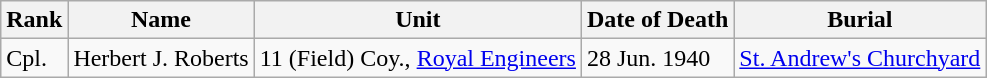<table class="wikitable">
<tr>
<th>Rank</th>
<th>Name</th>
<th>Unit</th>
<th>Date of Death</th>
<th>Burial</th>
</tr>
<tr>
<td>Cpl.</td>
<td>Herbert J. Roberts</td>
<td>11 (Field) Coy., <a href='#'>Royal Engineers</a></td>
<td>28 Jun. 1940</td>
<td><a href='#'>St. Andrew's Churchyard</a></td>
</tr>
</table>
